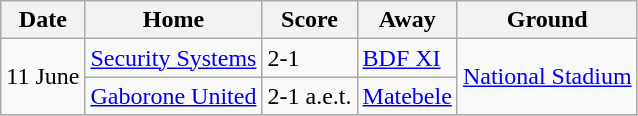<table class="wikitable sortable">
<tr>
<th>Date</th>
<th>Home</th>
<th>Score</th>
<th>Away</th>
<th>Ground</th>
</tr>
<tr>
<td rowspan="2">11 June</td>
<td><a href='#'>Security Systems</a></td>
<td>2-1</td>
<td><a href='#'>BDF XI</a></td>
<td rowspan="2"><a href='#'>National Stadium</a></td>
</tr>
<tr>
<td><a href='#'>Gaborone United</a></td>
<td>2-1 a.e.t.</td>
<td><a href='#'>Matebele</a></td>
</tr>
<tr>
</tr>
</table>
